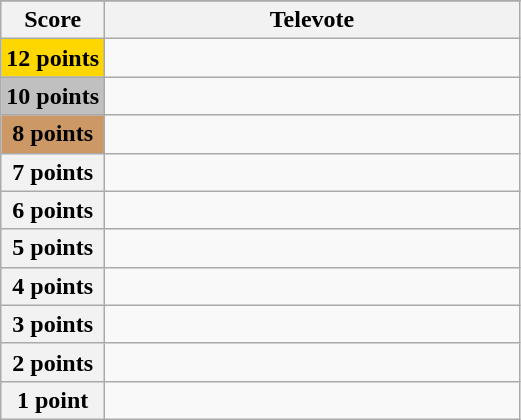<table class="wikitable">
<tr>
</tr>
<tr>
<th scope="col" width="20%">Score</th>
<th scope="col" width="80%">Televote</th>
</tr>
<tr>
<th scope="row" style="background:gold">12 points</th>
<td></td>
</tr>
<tr>
<th scope="row" style="background:silver">10 points</th>
<td></td>
</tr>
<tr>
<th scope="row" style="background:#CC9966">8 points</th>
<td></td>
</tr>
<tr>
<th scope="row">7 points</th>
<td></td>
</tr>
<tr>
<th scope="row">6 points</th>
<td></td>
</tr>
<tr>
<th scope="row">5 points</th>
<td></td>
</tr>
<tr>
<th scope="row">4 points</th>
<td></td>
</tr>
<tr>
<th scope="row">3 points</th>
<td></td>
</tr>
<tr>
<th scope="row">2 points</th>
<td></td>
</tr>
<tr>
<th scope="row">1 point</th>
<td></td>
</tr>
</table>
